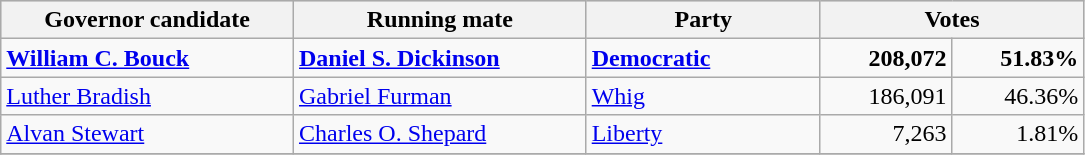<table class=wikitable>
<tr bgcolor=lightgrey>
<th width="20%">Governor candidate</th>
<th width="20%">Running mate</th>
<th width="16%">Party</th>
<th width="18%" colspan="2">Votes</th>
</tr>
<tr>
<td><strong><a href='#'>William C. Bouck</a></strong></td>
<td><strong><a href='#'>Daniel S. Dickinson</a></strong></td>
<td><strong><a href='#'>Democratic</a></strong></td>
<td align="right"><strong>208,072</strong></td>
<td align="right"><strong>51.83%</strong></td>
</tr>
<tr>
<td><a href='#'>Luther Bradish</a></td>
<td><a href='#'>Gabriel Furman</a></td>
<td><a href='#'>Whig</a></td>
<td align="right">186,091</td>
<td align="right">46.36%</td>
</tr>
<tr>
<td><a href='#'>Alvan Stewart</a></td>
<td><a href='#'>Charles O. Shepard</a></td>
<td><a href='#'>Liberty</a></td>
<td align="right">7,263</td>
<td align="right">1.81%</td>
</tr>
<tr>
</tr>
</table>
